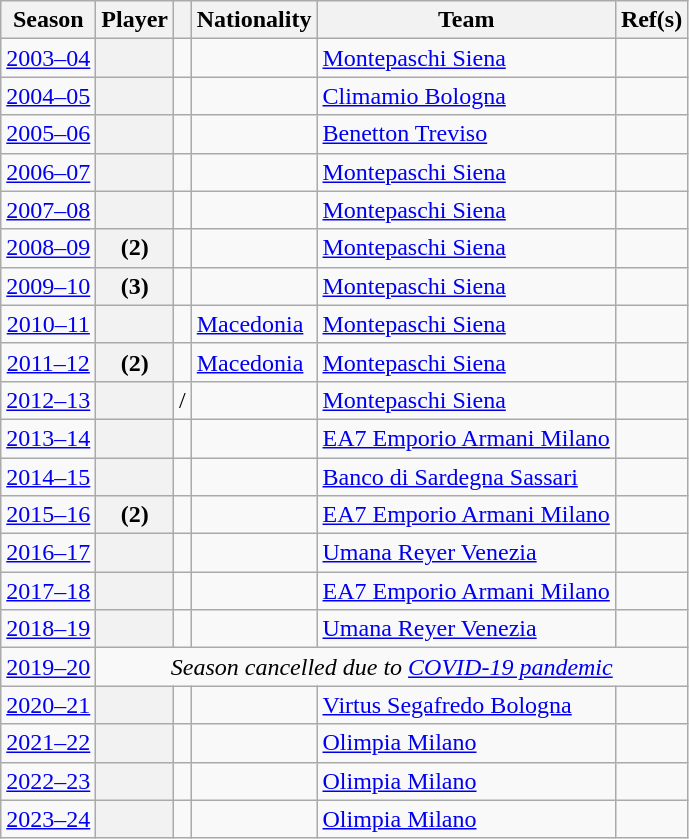<table class="wikitable plainrowheaders sortable" summary="Season (sortable), Player (sortable), Position (sortable), Team (sortable), and References">
<tr>
<th scope="col">Season</th>
<th scope="col">Player</th>
<th scope="col"></th>
<th scope="col">Nationality</th>
<th scope="col">Team</th>
<th scope="col" class="unsortable">Ref(s)</th>
</tr>
<tr>
<td style="text-align:center;"><a href='#'>2003–04</a></td>
<th scope="row"></th>
<td style="text-align:center;"></td>
<td></td>
<td><a href='#'>Montepaschi Siena</a></td>
<td align=center></td>
</tr>
<tr>
<td style="text-align:center;"><a href='#'>2004–05</a></td>
<th scope="row"></th>
<td style="text-align:center;"></td>
<td></td>
<td><a href='#'>Climamio Bologna</a></td>
<td align=center></td>
</tr>
<tr>
<td style="text-align:center;"><a href='#'>2005–06</a></td>
<th scope="row"></th>
<td style="text-align:center;"></td>
<td></td>
<td><a href='#'>Benetton Treviso</a></td>
<td align=center></td>
</tr>
<tr>
<td style="text-align:center;"><a href='#'>2006–07</a></td>
<th scope="row"></th>
<td style="text-align:center;"></td>
<td></td>
<td><a href='#'>Montepaschi Siena</a></td>
<td align=center></td>
</tr>
<tr>
<td style="text-align:center;"><a href='#'>2007–08</a></td>
<th scope="row"></th>
<td style="text-align:center;"></td>
<td></td>
<td><a href='#'>Montepaschi Siena</a></td>
<td align=center></td>
</tr>
<tr>
<td style="text-align:center;"><a href='#'>2008–09</a></td>
<th scope="row"> (2)</th>
<td style="text-align:center;"></td>
<td></td>
<td><a href='#'>Montepaschi Siena</a></td>
<td align=center></td>
</tr>
<tr>
<td style="text-align:center;"><a href='#'>2009–10</a></td>
<th scope="row"> (3)</th>
<td style="text-align:center;"></td>
<td></td>
<td><a href='#'>Montepaschi Siena</a></td>
<td align=center></td>
</tr>
<tr>
<td style="text-align:center;"><a href='#'>2010–11</a></td>
<th scope="row"></th>
<td style="text-align:center;"></td>
<td> <a href='#'>Macedonia</a></td>
<td><a href='#'>Montepaschi Siena</a></td>
<td align=center></td>
</tr>
<tr>
<td style="text-align:center;"><a href='#'>2011–12</a></td>
<th scope="row"> (2)</th>
<td style="text-align:center;"></td>
<td> <a href='#'>Macedonia</a></td>
<td><a href='#'>Montepaschi Siena</a></td>
<td align=center></td>
</tr>
<tr>
<td style="text-align:center;"><a href='#'>2012–13</a></td>
<th scope="row"></th>
<td style="text-align:center;">/</td>
<td></td>
<td><a href='#'>Montepaschi Siena</a></td>
<td align=center></td>
</tr>
<tr>
<td style="text-align:center;"><a href='#'>2013–14</a></td>
<th scope="row"></th>
<td style="text-align:center;"></td>
<td></td>
<td><a href='#'>EA7 Emporio Armani Milano</a></td>
<td align=center></td>
</tr>
<tr>
<td style="text-align:center;"><a href='#'>2014–15</a></td>
<th scope="row"></th>
<td style="text-align:center;"></td>
<td></td>
<td><a href='#'>Banco di Sardegna Sassari</a></td>
<td align=center></td>
</tr>
<tr>
<td style="text-align:center;"><a href='#'>2015–16</a></td>
<th scope="row"> (2)</th>
<td style="text-align:center;"></td>
<td></td>
<td><a href='#'>EA7 Emporio Armani Milano</a></td>
<td align=center></td>
</tr>
<tr>
<td style="text-align:center;"><a href='#'>2016–17</a></td>
<th scope="row"></th>
<td style="text-align:center;"></td>
<td></td>
<td><a href='#'>Umana Reyer Venezia</a></td>
<td align=center></td>
</tr>
<tr>
<td style="text-align:center;"><a href='#'>2017–18</a></td>
<th scope="row"></th>
<td style="text-align:center;"></td>
<td></td>
<td><a href='#'>EA7 Emporio Armani Milano</a></td>
<td align=center></td>
</tr>
<tr>
<td style="text-align:center;"><a href='#'>2018–19</a></td>
<th scope="row"></th>
<td style="text-align:center;"></td>
<td></td>
<td><a href='#'>Umana Reyer Venezia</a></td>
<td align=center></td>
</tr>
<tr>
<td style="text-align:center;"><a href='#'>2019–20</a></td>
<td colspan=5 style="text-align:center;"><em>Season cancelled due to <a href='#'>COVID-19 pandemic</a></em></td>
</tr>
<tr>
<td style="text-align:center;"><a href='#'>2020–21</a></td>
<th scope="row"></th>
<td style="text-align:center;"></td>
<td></td>
<td><a href='#'>Virtus Segafredo Bologna</a></td>
<td align=center></td>
</tr>
<tr>
<td style="text-align:center;"><a href='#'>2021–22</a></td>
<th scope="row"></th>
<td style="text-align:center;"></td>
<td></td>
<td><a href='#'>Olimpia Milano</a></td>
<td align=center></td>
</tr>
<tr>
<td style="text-align:center;"><a href='#'>2022–23</a></td>
<th scope="row"></th>
<td style="text-align:center;"></td>
<td></td>
<td><a href='#'>Olimpia Milano</a></td>
<td align=center></td>
</tr>
<tr>
<td style="text-align:center;"><a href='#'>2023–24</a></td>
<th scope="row"></th>
<td style="text-align:center;"></td>
<td></td>
<td><a href='#'>Olimpia Milano</a></td>
<td align=center></td>
</tr>
</table>
